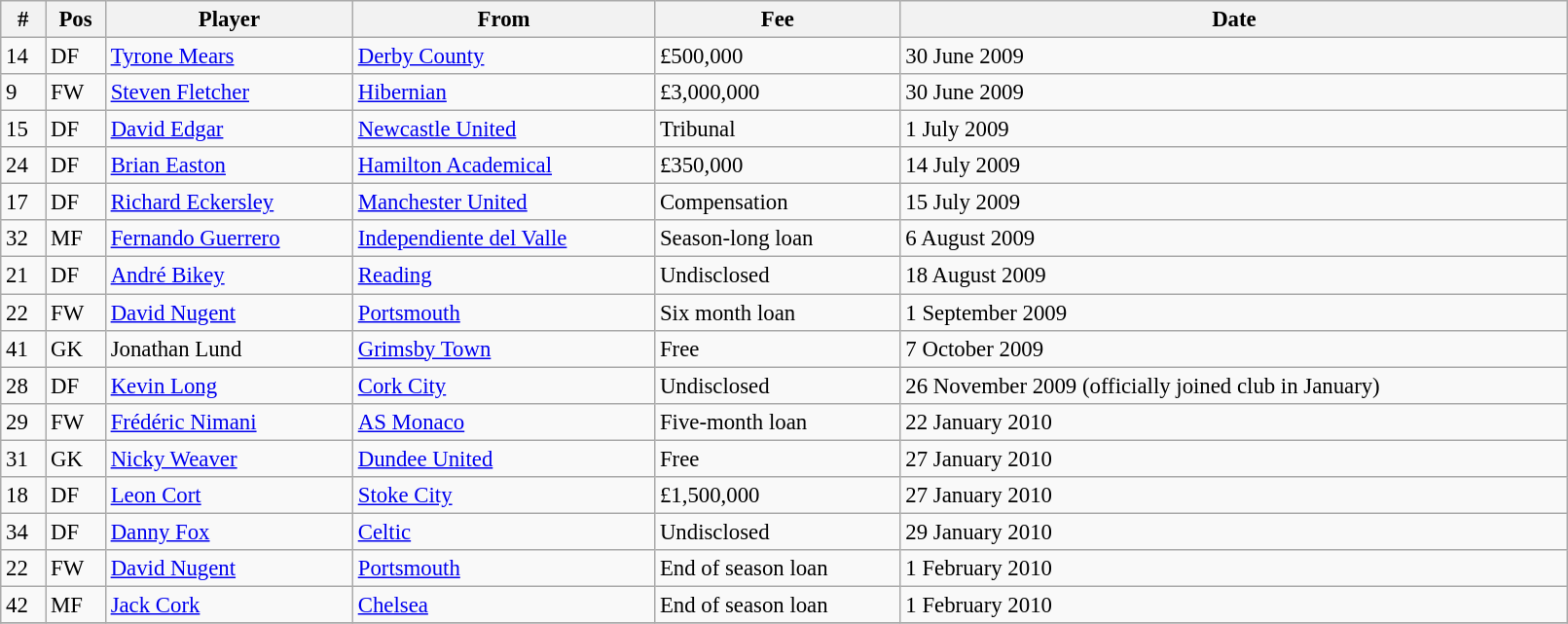<table width=85% class="wikitable" style="text-align:center; font-size:95%; text-align:left">
<tr>
<th>#</th>
<th>Pos</th>
<th>Player</th>
<th>From</th>
<th>Fee</th>
<th>Date</th>
</tr>
<tr --->
<td>14</td>
<td>DF</td>
<td> <a href='#'>Tyrone Mears</a></td>
<td> <a href='#'>Derby County</a></td>
<td>£500,000</td>
<td>30 June 2009</td>
</tr>
<tr --->
<td>9</td>
<td>FW</td>
<td> <a href='#'>Steven Fletcher</a></td>
<td> <a href='#'>Hibernian</a></td>
<td>£3,000,000</td>
<td>30 June 2009</td>
</tr>
<tr --->
<td>15</td>
<td>DF</td>
<td> <a href='#'>David Edgar</a></td>
<td> <a href='#'>Newcastle United</a></td>
<td>Tribunal</td>
<td>1 July 2009</td>
</tr>
<tr --->
<td>24</td>
<td>DF</td>
<td> <a href='#'>Brian Easton</a></td>
<td> <a href='#'>Hamilton Academical</a></td>
<td>£350,000</td>
<td>14 July 2009</td>
</tr>
<tr --->
<td>17</td>
<td>DF</td>
<td> <a href='#'>Richard Eckersley</a></td>
<td> <a href='#'>Manchester United</a></td>
<td>Compensation</td>
<td>15 July 2009</td>
</tr>
<tr --->
<td>32</td>
<td>MF</td>
<td> <a href='#'>Fernando Guerrero</a></td>
<td> <a href='#'>Independiente del Valle</a></td>
<td>Season-long loan</td>
<td>6 August 2009</td>
</tr>
<tr --->
<td>21</td>
<td>DF</td>
<td> <a href='#'>André Bikey</a></td>
<td> <a href='#'>Reading</a></td>
<td>Undisclosed</td>
<td>18 August 2009</td>
</tr>
<tr --->
<td>22</td>
<td>FW</td>
<td> <a href='#'>David Nugent</a></td>
<td> <a href='#'>Portsmouth</a></td>
<td>Six month loan</td>
<td>1 September 2009</td>
</tr>
<tr --->
<td>41</td>
<td>GK</td>
<td> Jonathan Lund</td>
<td> <a href='#'>Grimsby Town</a></td>
<td>Free</td>
<td>7 October 2009</td>
</tr>
<tr --->
<td>28</td>
<td>DF</td>
<td> <a href='#'>Kevin Long</a></td>
<td> <a href='#'>Cork City</a></td>
<td>Undisclosed</td>
<td>26 November 2009 (officially joined club in January)</td>
</tr>
<tr --->
<td>29</td>
<td>FW</td>
<td> <a href='#'>Frédéric Nimani</a></td>
<td> <a href='#'>AS Monaco</a></td>
<td>Five-month loan</td>
<td>22 January 2010</td>
</tr>
<tr --->
<td>31</td>
<td>GK</td>
<td> <a href='#'>Nicky Weaver</a></td>
<td> <a href='#'>Dundee United</a></td>
<td>Free</td>
<td>27 January 2010</td>
</tr>
<tr --->
<td>18</td>
<td>DF</td>
<td> <a href='#'>Leon Cort</a></td>
<td> <a href='#'>Stoke City</a></td>
<td>£1,500,000</td>
<td>27 January 2010</td>
</tr>
<tr --->
<td>34</td>
<td>DF</td>
<td> <a href='#'>Danny Fox</a></td>
<td> <a href='#'>Celtic</a></td>
<td>Undisclosed</td>
<td>29 January 2010</td>
</tr>
<tr --->
<td>22</td>
<td>FW</td>
<td> <a href='#'>David Nugent</a></td>
<td> <a href='#'>Portsmouth</a></td>
<td>End of season loan</td>
<td>1 February 2010</td>
</tr>
<tr --->
<td>42</td>
<td>MF</td>
<td> <a href='#'>Jack Cork</a></td>
<td> <a href='#'>Chelsea</a></td>
<td>End of season loan</td>
<td>1 February 2010</td>
</tr>
<tr --->
</tr>
</table>
